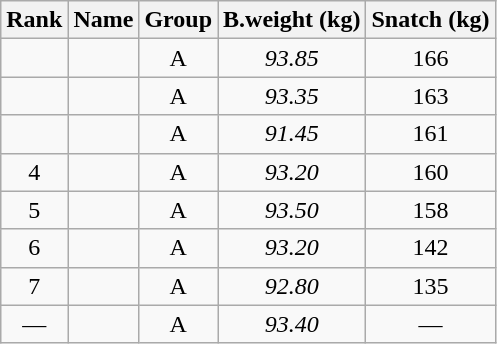<table class="wikitable sortable" style="text-align:center;">
<tr>
<th>Rank</th>
<th>Name</th>
<th>Group</th>
<th>B.weight (kg)</th>
<th>Snatch (kg)</th>
</tr>
<tr>
<td></td>
<td align=left></td>
<td>A</td>
<td><em>93.85</em></td>
<td>166</td>
</tr>
<tr>
<td></td>
<td align=left></td>
<td>A</td>
<td><em>93.35</em></td>
<td>163</td>
</tr>
<tr>
<td></td>
<td align=left></td>
<td>A</td>
<td><em>91.45</em></td>
<td>161</td>
</tr>
<tr>
<td>4</td>
<td align=left></td>
<td>A</td>
<td><em>93.20</em></td>
<td>160</td>
</tr>
<tr>
<td>5</td>
<td align=left></td>
<td>A</td>
<td><em>93.50</em></td>
<td>158</td>
</tr>
<tr>
<td>6</td>
<td align=left></td>
<td>A</td>
<td><em>93.20</em></td>
<td>142</td>
</tr>
<tr>
<td>7</td>
<td align=left></td>
<td>A</td>
<td><em>92.80</em></td>
<td>135</td>
</tr>
<tr>
<td>—</td>
<td align=left></td>
<td>A</td>
<td><em>93.40</em></td>
<td>—</td>
</tr>
</table>
